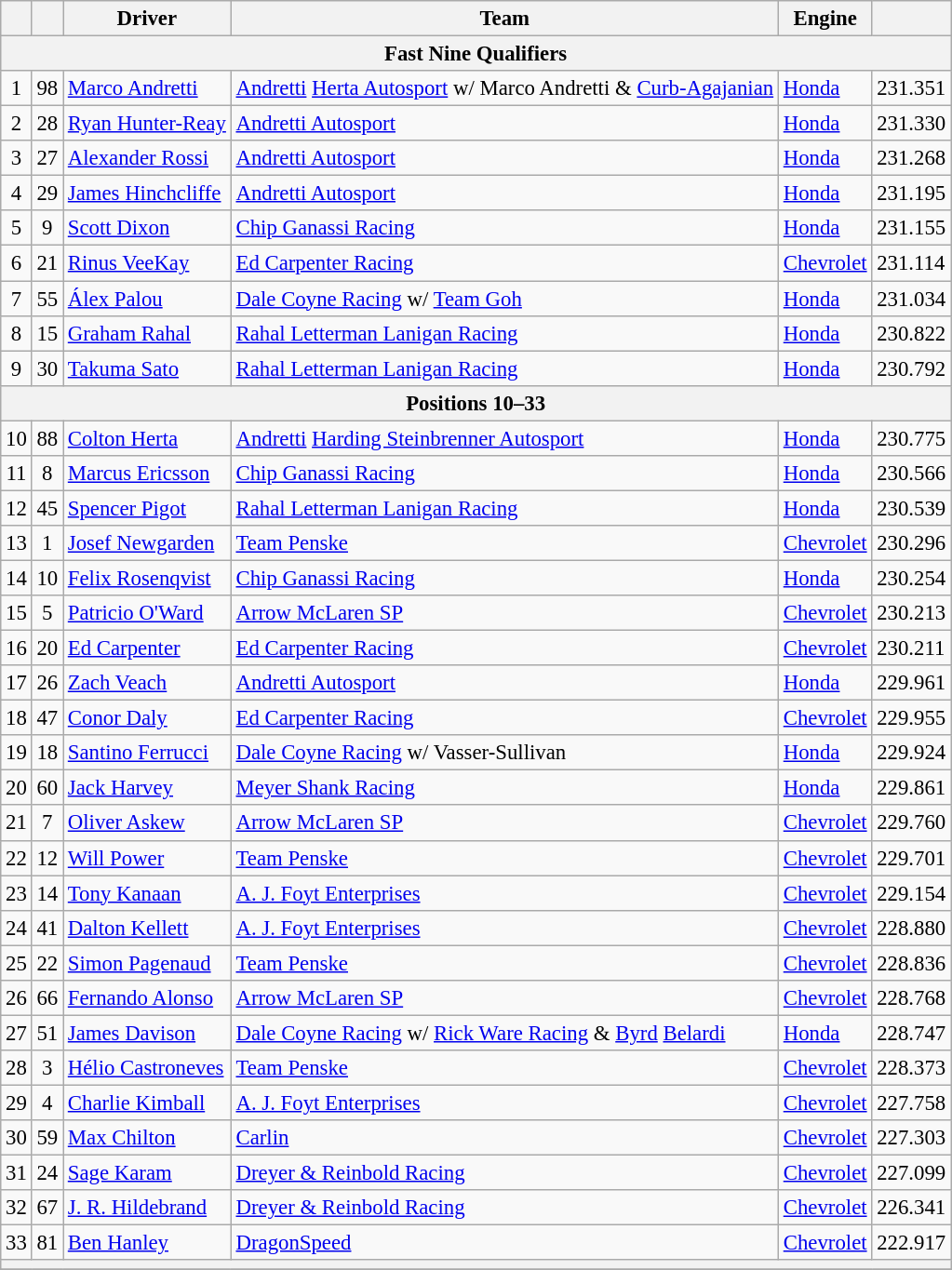<table class="wikitable" style="font-size:95%;">
<tr>
<th></th>
<th></th>
<th>Driver</th>
<th>Team</th>
<th>Engine</th>
<th></th>
</tr>
<tr>
<th colspan=6>Fast Nine Qualifiers</th>
</tr>
<tr>
<td align="center">1</td>
<td align="center">98</td>
<td> <a href='#'>Marco Andretti</a></td>
<td><a href='#'>Andretti</a> <a href='#'>Herta Autosport</a> w/ Marco Andretti & <a href='#'>Curb-Agajanian</a></td>
<td><a href='#'>Honda</a></td>
<td>231.351</td>
</tr>
<tr>
<td align="center">2</td>
<td align="center">28</td>
<td> <a href='#'>Ryan Hunter-Reay</a> </td>
<td><a href='#'>Andretti Autosport</a></td>
<td><a href='#'>Honda</a></td>
<td>231.330</td>
</tr>
<tr>
<td align="center">3</td>
<td align="center">27</td>
<td> <a href='#'>Alexander Rossi</a> </td>
<td><a href='#'>Andretti Autosport</a></td>
<td><a href='#'>Honda</a></td>
<td>231.268</td>
</tr>
<tr>
<td align="center">4</td>
<td align="center">29</td>
<td> <a href='#'>James Hinchcliffe</a></td>
<td><a href='#'>Andretti Autosport</a></td>
<td><a href='#'>Honda</a></td>
<td>231.195</td>
</tr>
<tr>
<td align="center">5</td>
<td align="center">9</td>
<td> <a href='#'>Scott Dixon</a> </td>
<td><a href='#'>Chip Ganassi Racing</a></td>
<td><a href='#'>Honda</a></td>
<td>231.155</td>
</tr>
<tr>
<td align="center">6</td>
<td align="center">21</td>
<td> <a href='#'>Rinus VeeKay</a> </td>
<td><a href='#'>Ed Carpenter Racing</a></td>
<td><a href='#'>Chevrolet</a></td>
<td>231.114</td>
</tr>
<tr>
<td align="center">7</td>
<td align="center">55</td>
<td> <a href='#'>Álex Palou</a> </td>
<td><a href='#'>Dale Coyne Racing</a> w/ <a href='#'>Team Goh</a></td>
<td><a href='#'>Honda</a></td>
<td>231.034</td>
</tr>
<tr>
<td align="center">8</td>
<td align="center">15</td>
<td> <a href='#'>Graham Rahal</a></td>
<td><a href='#'>Rahal Letterman Lanigan Racing</a></td>
<td><a href='#'>Honda</a></td>
<td>230.822</td>
</tr>
<tr>
<td align="center">9</td>
<td align="center">30</td>
<td> <a href='#'>Takuma Sato</a> </td>
<td><a href='#'>Rahal Letterman Lanigan Racing</a></td>
<td><a href='#'>Honda</a></td>
<td>230.792</td>
</tr>
<tr>
<th colspan=6>Positions 10–33</th>
</tr>
<tr>
<td align="center">10</td>
<td align="center">88</td>
<td> <a href='#'>Colton Herta</a></td>
<td><a href='#'>Andretti</a> <a href='#'>Harding Steinbrenner Autosport</a></td>
<td><a href='#'>Honda</a></td>
<td>230.775</td>
</tr>
<tr>
<td align="center">11</td>
<td align="center">8</td>
<td> <a href='#'>Marcus Ericsson</a></td>
<td><a href='#'>Chip Ganassi Racing</a></td>
<td><a href='#'>Honda</a></td>
<td>230.566</td>
</tr>
<tr>
<td align="center">12</td>
<td align="center">45</td>
<td> <a href='#'>Spencer Pigot</a></td>
<td><a href='#'>Rahal Letterman Lanigan Racing</a></td>
<td><a href='#'>Honda</a></td>
<td>230.539</td>
</tr>
<tr>
<td align="center">13</td>
<td align="center">1</td>
<td> <a href='#'>Josef Newgarden</a></td>
<td><a href='#'>Team Penske</a></td>
<td><a href='#'>Chevrolet</a></td>
<td>230.296</td>
</tr>
<tr>
<td align="center">14</td>
<td align="center">10</td>
<td> <a href='#'>Felix Rosenqvist</a></td>
<td><a href='#'>Chip Ganassi Racing</a></td>
<td><a href='#'>Honda</a></td>
<td>230.254</td>
</tr>
<tr>
<td align="center">15</td>
<td align="center">5</td>
<td> <a href='#'>Patricio O'Ward</a> </td>
<td><a href='#'>Arrow McLaren SP</a></td>
<td><a href='#'>Chevrolet</a></td>
<td>230.213</td>
</tr>
<tr>
<td align="center">16</td>
<td align="center">20</td>
<td> <a href='#'>Ed Carpenter</a></td>
<td><a href='#'>Ed Carpenter Racing</a></td>
<td><a href='#'>Chevrolet</a></td>
<td>230.211</td>
</tr>
<tr>
<td align="center">17</td>
<td align="center">26</td>
<td> <a href='#'>Zach Veach</a></td>
<td><a href='#'>Andretti Autosport</a></td>
<td><a href='#'>Honda</a></td>
<td>229.961</td>
</tr>
<tr>
<td align="center">18</td>
<td align="center">47</td>
<td> <a href='#'>Conor Daly</a></td>
<td><a href='#'>Ed Carpenter Racing</a></td>
<td><a href='#'>Chevrolet</a></td>
<td>229.955</td>
</tr>
<tr>
<td align="center">19</td>
<td align="center">18</td>
<td> <a href='#'>Santino Ferrucci</a></td>
<td><a href='#'>Dale Coyne Racing</a> w/ Vasser-Sullivan</td>
<td><a href='#'>Honda</a></td>
<td>229.924</td>
</tr>
<tr>
<td align="center">20</td>
<td align="center">60</td>
<td> <a href='#'>Jack Harvey</a></td>
<td><a href='#'>Meyer Shank Racing</a></td>
<td><a href='#'>Honda</a></td>
<td>229.861</td>
</tr>
<tr>
<td align="center">21</td>
<td align="center">7</td>
<td> <a href='#'>Oliver Askew</a> </td>
<td><a href='#'>Arrow McLaren SP</a></td>
<td><a href='#'>Chevrolet</a></td>
<td>229.760</td>
</tr>
<tr>
<td align="center">22</td>
<td align="center">12</td>
<td> <a href='#'>Will Power</a> </td>
<td><a href='#'>Team Penske</a></td>
<td><a href='#'>Chevrolet</a></td>
<td>229.701</td>
</tr>
<tr>
<td align="center">23</td>
<td align="center">14</td>
<td> <a href='#'>Tony Kanaan</a> </td>
<td><a href='#'>A. J. Foyt Enterprises</a></td>
<td><a href='#'>Chevrolet</a></td>
<td>229.154</td>
</tr>
<tr>
<td align="center">24</td>
<td align="center">41</td>
<td> <a href='#'>Dalton Kellett</a> </td>
<td><a href='#'>A. J. Foyt Enterprises</a></td>
<td><a href='#'>Chevrolet</a></td>
<td>228.880</td>
</tr>
<tr>
<td align="center">25</td>
<td align="center">22</td>
<td> <a href='#'>Simon Pagenaud</a> </td>
<td><a href='#'>Team Penske</a></td>
<td><a href='#'>Chevrolet</a></td>
<td>228.836</td>
</tr>
<tr>
<td align="center">26</td>
<td align="center">66</td>
<td> <a href='#'>Fernando Alonso</a></td>
<td><a href='#'>Arrow McLaren SP</a></td>
<td><a href='#'>Chevrolet</a></td>
<td>228.768</td>
</tr>
<tr>
<td align="center">27</td>
<td align="center">51</td>
<td> <a href='#'>James Davison</a></td>
<td><a href='#'>Dale Coyne Racing</a> w/ <a href='#'>Rick Ware Racing</a> & <a href='#'>Byrd</a> <a href='#'>Belardi</a></td>
<td><a href='#'>Honda</a></td>
<td>228.747</td>
</tr>
<tr>
<td align="center">28</td>
<td align="center">3</td>
<td> <a href='#'>Hélio Castroneves</a> </td>
<td><a href='#'>Team Penske</a></td>
<td><a href='#'>Chevrolet</a></td>
<td>228.373</td>
</tr>
<tr>
<td align="center">29</td>
<td align="center">4</td>
<td> <a href='#'>Charlie Kimball</a></td>
<td><a href='#'>A. J. Foyt Enterprises</a></td>
<td><a href='#'>Chevrolet</a></td>
<td>227.758</td>
</tr>
<tr>
<td align="center">30</td>
<td align="center">59</td>
<td> <a href='#'>Max Chilton</a></td>
<td><a href='#'>Carlin</a></td>
<td><a href='#'>Chevrolet</a></td>
<td>227.303</td>
</tr>
<tr>
<td align="center">31</td>
<td align="center">24</td>
<td> <a href='#'>Sage Karam</a></td>
<td><a href='#'>Dreyer & Reinbold Racing</a></td>
<td><a href='#'>Chevrolet</a></td>
<td>227.099</td>
</tr>
<tr>
<td align="center">32</td>
<td align="center">67</td>
<td> <a href='#'>J. R. Hildebrand</a></td>
<td><a href='#'>Dreyer & Reinbold Racing</a></td>
<td><a href='#'>Chevrolet</a></td>
<td>226.341</td>
</tr>
<tr>
<td align="center">33</td>
<td align="center">81</td>
<td> <a href='#'>Ben Hanley</a></td>
<td><a href='#'>DragonSpeed</a></td>
<td><a href='#'>Chevrolet</a></td>
<td>222.917</td>
</tr>
<tr>
<th colspan=6></th>
</tr>
<tr>
</tr>
</table>
